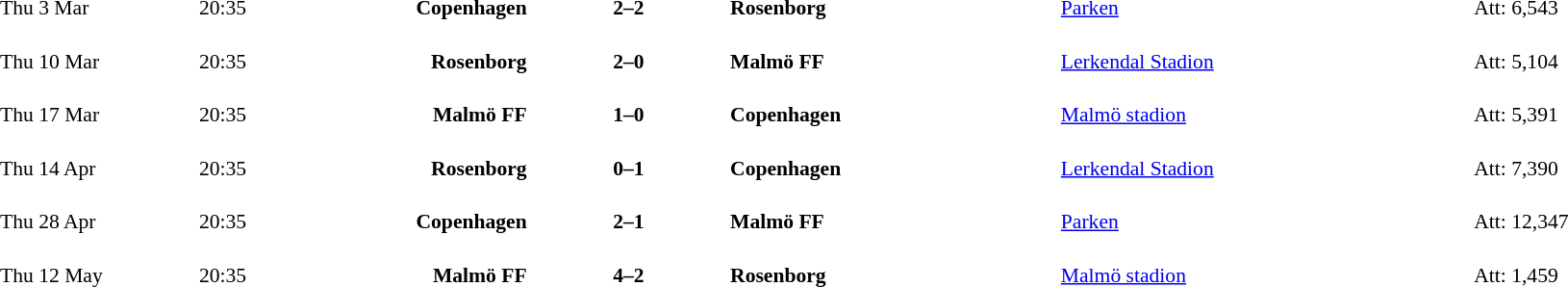<table cellspacing=1 width=90%>
<tr>
<th width=12%></th>
<th width=10%></th>
<th width=10%></th>
<th width=12%></th>
<th width=20%></th>
<th width=25%></th>
<th width=10%></th>
</tr>
<tr style=font-size:90%>
<td>Thu 3 Mar</td>
<td>20:35</td>
<td align=right><strong>Copenhagen</strong></td>
<td align=center><strong>2–2</strong></td>
<td align=left><strong>Rosenborg</strong></td>
<td><a href='#'>Parken</a></td>
<td>Att: 6,543</td>
</tr>
<tr style=font-size:90%>
<td><br>Thu 10 Mar</td>
<td><br>20:35</td>
<td align=right><br><strong>Rosenborg</strong></td>
<td align=center><br><strong>2–0</strong></td>
<td align=left><br><strong>Malmö FF</strong></td>
<td><br><a href='#'>Lerkendal Stadion</a></td>
<td><br>Att: 5,104</td>
</tr>
<tr style=font-size:90%>
<td><br>Thu 17 Mar</td>
<td><br>20:35</td>
<td align=right><br><strong>Malmö FF</strong></td>
<td align=center><br><strong>1–0</strong></td>
<td align=left><br><strong>Copenhagen</strong></td>
<td><br><a href='#'>Malmö stadion</a></td>
<td><br>Att: 5,391</td>
</tr>
<tr style=font-size:90%>
<td><br>Thu 14 Apr</td>
<td><br>20:35</td>
<td align=right><br><strong>Rosenborg</strong></td>
<td align=center><br><strong>0–1</strong></td>
<td align=left><br><strong>Copenhagen</strong></td>
<td><br><a href='#'>Lerkendal Stadion</a></td>
<td><br>Att: 7,390</td>
</tr>
<tr style=font-size:90%>
<td><br>Thu 28 Apr</td>
<td><br>20:35</td>
<td align=right><br><strong>Copenhagen</strong></td>
<td align=center><br><strong>2–1</strong></td>
<td align=left><br><strong>Malmö FF</strong></td>
<td><br><a href='#'>Parken</a></td>
<td><br>Att: 12,347</td>
</tr>
<tr style=font-size:90%>
<td><br>Thu 12 May</td>
<td><br>20:35</td>
<td align=right><br><strong>Malmö FF</strong></td>
<td align=center><br><strong>4–2</strong></td>
<td align=left><br><strong>Rosenborg</strong></td>
<td><br><a href='#'>Malmö stadion</a></td>
<td><br>Att: 1,459</td>
</tr>
</table>
